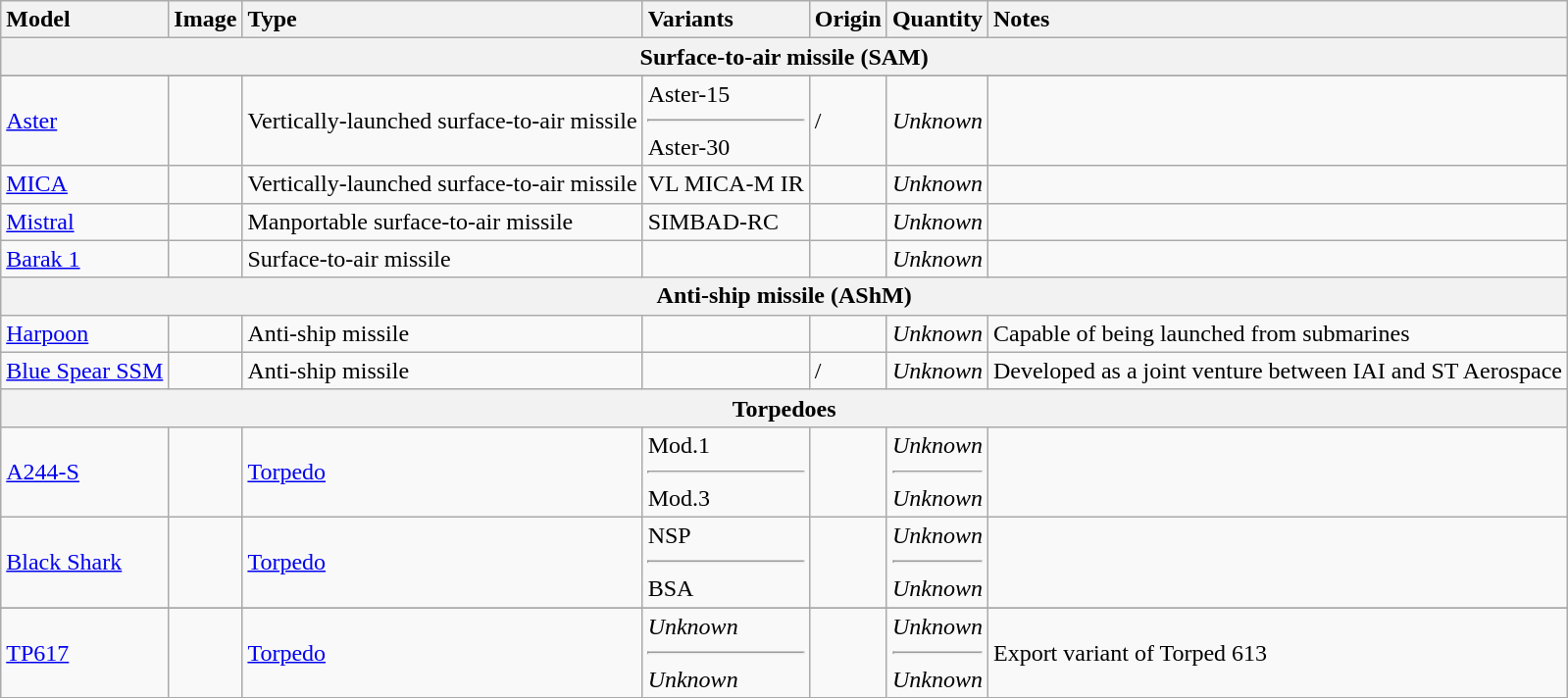<table class="wikitable">
<tr>
<th style="text-align: left;">Model</th>
<th style="text-align: left;">Image</th>
<th style="text-align: left;">Type</th>
<th style="text-align: left;">Variants</th>
<th style="text-align: left;">Origin</th>
<th style="text-align: left;">Quantity</th>
<th style="text-align: left;">Notes</th>
</tr>
<tr>
<th colspan="7">Surface-to-air missile (SAM)</th>
</tr>
<tr --->
</tr>
<tr>
<td><a href='#'>Aster</a></td>
<td></td>
<td>Vertically-launched surface-to-air missile</td>
<td>Aster-15<hr>Aster-30</td>
<td>/ </td>
<td><em>Unknown</em></td>
<td></td>
</tr>
<tr>
<td><a href='#'>MICA</a></td>
<td></td>
<td>Vertically-launched surface-to-air missile</td>
<td>VL MICA-M IR</td>
<td></td>
<td><em>Unknown</em></td>
<td></td>
</tr>
<tr>
<td><a href='#'>Mistral</a></td>
<td></td>
<td>Manportable surface-to-air missile</td>
<td>SIMBAD-RC</td>
<td></td>
<td><em>Unknown</em></td>
<td></td>
</tr>
<tr>
<td><a href='#'>Barak 1</a></td>
<td></td>
<td>Surface-to-air missile</td>
<td></td>
<td></td>
<td><em>Unknown</em></td>
<td></td>
</tr>
<tr>
<th colspan="7">Anti-ship missile (AShM)</th>
</tr>
<tr>
<td><a href='#'>Harpoon</a></td>
<td></td>
<td>Anti-ship missile</td>
<td></td>
<td></td>
<td><em>Unknown</em></td>
<td>Capable of being launched from submarines</td>
</tr>
<tr>
<td><a href='#'>Blue Spear SSM</a></td>
<td></td>
<td>Anti-ship missile</td>
<td></td>
<td>/ </td>
<td><em>Unknown</em></td>
<td>Developed as a joint venture between IAI and ST Aerospace</td>
</tr>
<tr>
<th colspan="7">Torpedoes</th>
</tr>
<tr>
<td><a href='#'>A244-S</a></td>
<td></td>
<td><a href='#'>Torpedo</a></td>
<td>Mod.1<hr>Mod.3</td>
<td></td>
<td><em>Unknown</em><hr><em>Unknown</em></td>
<td></td>
</tr>
<tr>
<td><a href='#'>Black Shark</a></td>
<td></td>
<td><a href='#'>Torpedo</a></td>
<td>NSP<hr>BSA</td>
<td></td>
<td><em>Unknown</em><hr><em>Unknown</em></td>
<td></td>
</tr>
<tr>
</tr>
<tr>
<td><a href='#'>TP617</a></td>
<td></td>
<td><a href='#'>Torpedo</a></td>
<td><em>Unknown</em><hr><em>Unknown</em></td>
<td></td>
<td><em>Unknown</em><hr><em>Unknown</em></td>
<td>Export variant of Torped 613</td>
</tr>
</table>
